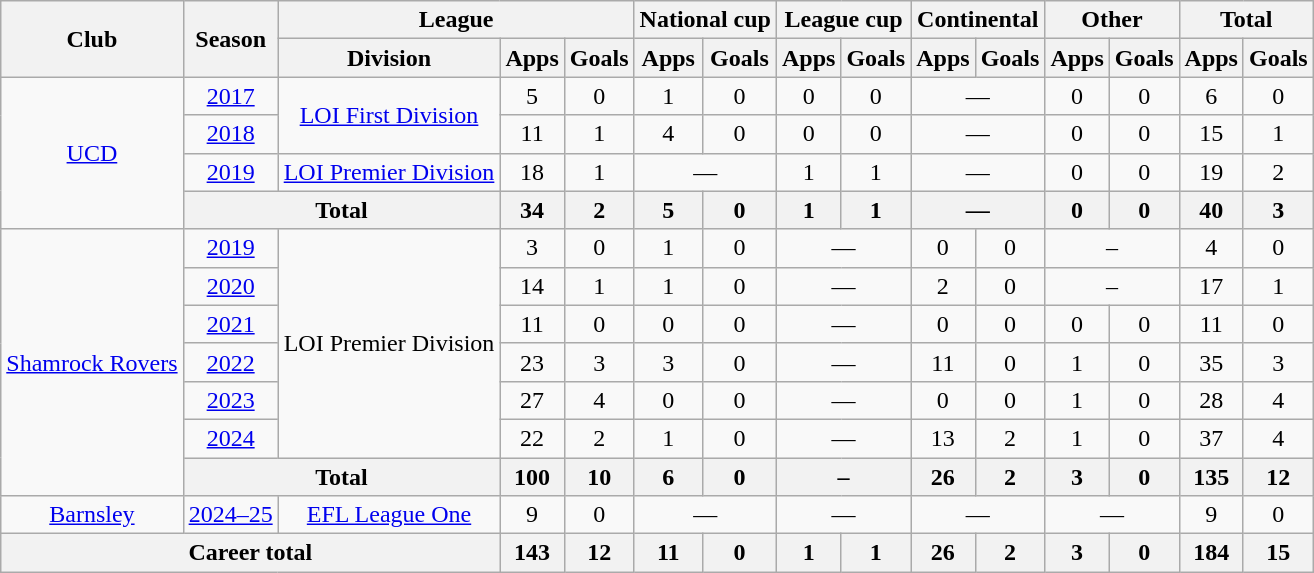<table class="wikitable" style="text-align: center;">
<tr>
<th rowspan="2">Club</th>
<th rowspan="2">Season</th>
<th colspan="3">League</th>
<th colspan="2">National cup</th>
<th colspan="2">League cup</th>
<th colspan="2">Continental</th>
<th colspan="2">Other</th>
<th colspan="2">Total</th>
</tr>
<tr>
<th>Division</th>
<th>Apps</th>
<th>Goals</th>
<th>Apps</th>
<th>Goals</th>
<th>Apps</th>
<th>Goals</th>
<th>Apps</th>
<th>Goals</th>
<th>Apps</th>
<th>Goals</th>
<th>Apps</th>
<th>Goals</th>
</tr>
<tr>
<td rowspan="4"><a href='#'>UCD</a></td>
<td><a href='#'>2017</a></td>
<td rowspan="2"><a href='#'>LOI First Division</a></td>
<td>5</td>
<td>0</td>
<td>1</td>
<td>0</td>
<td>0</td>
<td>0</td>
<td colspan="2">—</td>
<td>0</td>
<td>0</td>
<td>6</td>
<td>0</td>
</tr>
<tr>
<td><a href='#'>2018</a></td>
<td>11</td>
<td>1</td>
<td>4</td>
<td>0</td>
<td>0</td>
<td>0</td>
<td colspan="2">—</td>
<td>0</td>
<td>0</td>
<td>15</td>
<td>1</td>
</tr>
<tr>
<td><a href='#'>2019</a></td>
<td><a href='#'>LOI Premier Division</a></td>
<td>18</td>
<td>1</td>
<td colspan="2">—</td>
<td>1</td>
<td>1</td>
<td colspan="2">—</td>
<td>0</td>
<td>0</td>
<td>19</td>
<td>2</td>
</tr>
<tr>
<th colspan="2">Total</th>
<th>34</th>
<th>2</th>
<th>5</th>
<th>0</th>
<th>1</th>
<th>1</th>
<th colspan="2">—</th>
<th>0</th>
<th>0</th>
<th>40</th>
<th>3</th>
</tr>
<tr>
<td rowspan="7"><a href='#'>Shamrock Rovers</a></td>
<td><a href='#'>2019</a></td>
<td rowspan="6">LOI Premier Division</td>
<td>3</td>
<td>0</td>
<td>1</td>
<td>0</td>
<td colspan="2">—</td>
<td>0</td>
<td>0</td>
<td colspan="2">–</td>
<td>4</td>
<td>0</td>
</tr>
<tr>
<td><a href='#'>2020</a></td>
<td>14</td>
<td>1</td>
<td>1</td>
<td>0</td>
<td colspan="2">—</td>
<td>2</td>
<td>0</td>
<td colspan="2">–</td>
<td>17</td>
<td>1</td>
</tr>
<tr>
<td><a href='#'>2021</a></td>
<td>11</td>
<td>0</td>
<td>0</td>
<td>0</td>
<td colspan="2">—</td>
<td>0</td>
<td>0</td>
<td>0</td>
<td>0</td>
<td>11</td>
<td>0</td>
</tr>
<tr>
<td><a href='#'>2022</a></td>
<td>23</td>
<td>3</td>
<td>3</td>
<td>0</td>
<td colspan="2">—</td>
<td>11</td>
<td>0</td>
<td>1</td>
<td>0</td>
<td>35</td>
<td>3</td>
</tr>
<tr>
<td><a href='#'>2023</a></td>
<td>27</td>
<td>4</td>
<td>0</td>
<td>0</td>
<td colspan="2">—</td>
<td>0</td>
<td>0</td>
<td>1</td>
<td>0</td>
<td>28</td>
<td>4</td>
</tr>
<tr>
<td><a href='#'>2024</a></td>
<td>22</td>
<td>2</td>
<td>1</td>
<td>0</td>
<td colspan="2">—</td>
<td>13</td>
<td>2</td>
<td>1</td>
<td>0</td>
<td>37</td>
<td>4</td>
</tr>
<tr>
<th colspan="2">Total</th>
<th>100</th>
<th>10</th>
<th>6</th>
<th>0</th>
<th colspan="2">–</th>
<th>26</th>
<th>2</th>
<th>3</th>
<th>0</th>
<th>135</th>
<th>12</th>
</tr>
<tr>
<td><a href='#'>Barnsley</a></td>
<td><a href='#'>2024–25</a></td>
<td><a href='#'>EFL League One</a></td>
<td>9</td>
<td>0</td>
<td colspan="2">—</td>
<td colspan="2">—</td>
<td colspan="2">—</td>
<td colspan="2">—</td>
<td>9</td>
<td>0</td>
</tr>
<tr>
<th colspan="3">Career total</th>
<th>143</th>
<th>12</th>
<th>11</th>
<th>0</th>
<th>1</th>
<th>1</th>
<th>26</th>
<th>2</th>
<th>3</th>
<th>0</th>
<th>184</th>
<th>15</th>
</tr>
</table>
